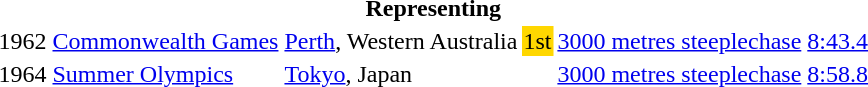<table>
<tr>
<th colspan="6">Representing </th>
</tr>
<tr>
<td>1962</td>
<td><a href='#'>Commonwealth Games</a></td>
<td><a href='#'>Perth</a>, Western Australia</td>
<td bgcolor="gold">1st</td>
<td><a href='#'>3000 metres steeplechase</a></td>
<td><a href='#'>8:43.4</a></td>
</tr>
<tr>
<td>1964</td>
<td><a href='#'>Summer Olympics</a></td>
<td><a href='#'>Tokyo</a>, Japan</td>
<td></td>
<td><a href='#'>3000 metres steeplechase</a></td>
<td><a href='#'>8:58.8</a></td>
</tr>
</table>
